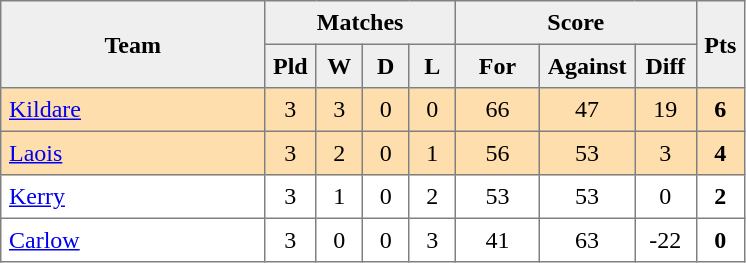<table style=border-collapse:collapse border=1 cellspacing=0 cellpadding=5>
<tr align=center bgcolor=#efefef>
<th rowspan=2 width=165>Team</th>
<th colspan=4>Matches</th>
<th colspan=3>Score</th>
<th rowspan=2width=20>Pts</th>
</tr>
<tr align=center bgcolor=#efefef>
<th width=20>Pld</th>
<th width=20>W</th>
<th width=20>D</th>
<th width=20>L</th>
<th width=45>For</th>
<th width=45>Against</th>
<th width=30>Diff</th>
</tr>
<tr align=center style="background:#FFDEAD;">
<td style="text-align:left;"><a href='#'>Kildare</a></td>
<td>3</td>
<td>3</td>
<td>0</td>
<td>0</td>
<td>66</td>
<td>47</td>
<td>19</td>
<td><strong>6</strong></td>
</tr>
<tr align=center style="background:#FFDEAD;">
<td style="text-align:left;"><a href='#'>Laois</a></td>
<td>3</td>
<td>2</td>
<td>0</td>
<td>1</td>
<td>56</td>
<td>53</td>
<td>3</td>
<td><strong>4</strong></td>
</tr>
<tr align=center>
<td style="text-align:left;"><a href='#'>Kerry</a></td>
<td>3</td>
<td>1</td>
<td>0</td>
<td>2</td>
<td>53</td>
<td>53</td>
<td>0</td>
<td><strong>2</strong></td>
</tr>
<tr align=center>
<td style="text-align:left;"><a href='#'>Carlow</a></td>
<td>3</td>
<td>0</td>
<td>0</td>
<td>3</td>
<td>41</td>
<td>63</td>
<td>-22</td>
<td><strong>0</strong></td>
</tr>
</table>
